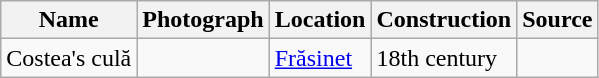<table class="wikitable sortable">
<tr>
<th>Name</th>
<th>Photograph</th>
<th>Location</th>
<th>Construction</th>
<th>Source</th>
</tr>
<tr>
<td>Costea's culă</td>
<td></td>
<td><a href='#'>Frăsinet</a></td>
<td>18th century</td>
<td></td>
</tr>
</table>
